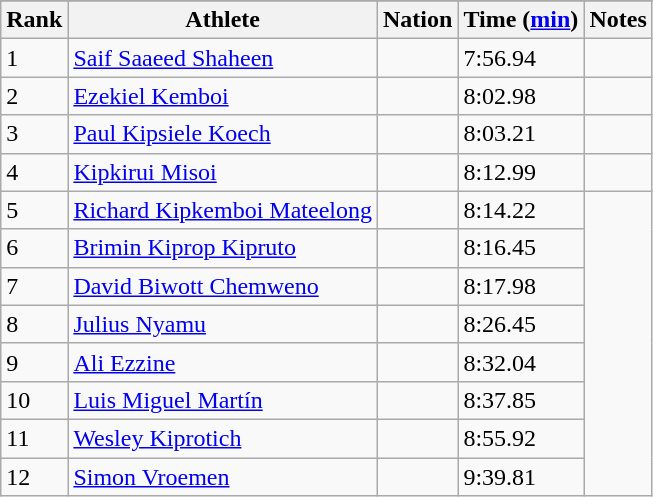<table class="wikitable">
<tr>
</tr>
<tr>
<th>Rank</th>
<th>Athlete</th>
<th>Nation</th>
<th>Time (<a href='#'>min</a>)</th>
<th>Notes</th>
</tr>
<tr>
<td>1</td>
<td><a href='#'>Saif Saaeed Shaheen</a></td>
<td></td>
<td>7:56.94</td>
<td></td>
</tr>
<tr>
<td>2</td>
<td><a href='#'>Ezekiel Kemboi</a></td>
<td></td>
<td>8:02.98</td>
<td></td>
</tr>
<tr>
<td>3</td>
<td><a href='#'>Paul Kipsiele Koech</a></td>
<td></td>
<td>8:03.21</td>
</tr>
<tr>
<td>4</td>
<td><a href='#'>Kipkirui Misoi</a></td>
<td></td>
<td>8:12.99</td>
<td></td>
</tr>
<tr>
<td>5</td>
<td><a href='#'>Richard Kipkemboi Mateelong</a></td>
<td></td>
<td>8:14.22</td>
</tr>
<tr>
<td>6</td>
<td><a href='#'>Brimin Kiprop Kipruto</a></td>
<td></td>
<td>8:16.45</td>
</tr>
<tr>
<td>7</td>
<td><a href='#'>David Biwott Chemweno</a></td>
<td></td>
<td>8:17.98</td>
</tr>
<tr>
<td>8</td>
<td><a href='#'>Julius Nyamu</a></td>
<td></td>
<td>8:26.45</td>
</tr>
<tr>
<td>9</td>
<td><a href='#'>Ali Ezzine</a></td>
<td></td>
<td>8:32.04</td>
</tr>
<tr>
<td>10</td>
<td><a href='#'>Luis Miguel Martín</a></td>
<td></td>
<td>8:37.85</td>
</tr>
<tr>
<td>11</td>
<td><a href='#'>Wesley Kiprotich</a></td>
<td></td>
<td>8:55.92</td>
</tr>
<tr>
<td>12</td>
<td><a href='#'>Simon Vroemen</a></td>
<td></td>
<td>9:39.81</td>
</tr>
</table>
